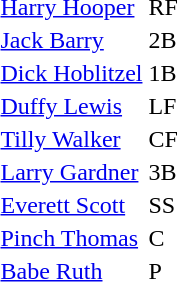<table>
<tr>
<td><a href='#'>Harry Hooper</a></td>
<td>RF</td>
</tr>
<tr>
<td><a href='#'>Jack Barry</a></td>
<td>2B</td>
</tr>
<tr>
<td><a href='#'>Dick Hoblitzel</a></td>
<td>1B</td>
</tr>
<tr>
<td><a href='#'>Duffy Lewis</a></td>
<td>LF</td>
</tr>
<tr>
<td><a href='#'>Tilly Walker</a></td>
<td>CF</td>
</tr>
<tr>
<td><a href='#'>Larry Gardner</a></td>
<td>3B</td>
</tr>
<tr>
<td><a href='#'>Everett Scott</a></td>
<td>SS</td>
</tr>
<tr>
<td><a href='#'>Pinch Thomas</a></td>
<td>C</td>
</tr>
<tr>
<td><a href='#'>Babe Ruth</a></td>
<td>P</td>
</tr>
</table>
